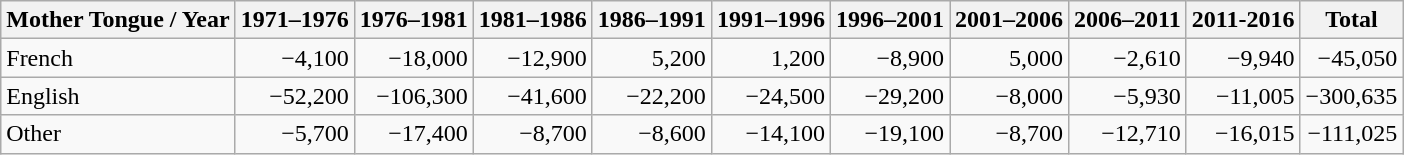<table class="wikitable">
<tr>
<th>Mother Tongue / Year</th>
<th>1971–1976</th>
<th>1976–1981</th>
<th>1981–1986</th>
<th>1986–1991</th>
<th>1991–1996</th>
<th>1996–2001</th>
<th>2001–2006</th>
<th>2006–2011</th>
<th>2011-2016</th>
<th>Total</th>
</tr>
<tr align="right">
<td align="left">French</td>
<td>−4,100</td>
<td>−18,000</td>
<td>−12,900</td>
<td>5,200</td>
<td>1,200</td>
<td>−8,900</td>
<td>5,000</td>
<td>−2,610</td>
<td>−9,940</td>
<td>−45,050</td>
</tr>
<tr align="right">
<td align="left">English</td>
<td>−52,200</td>
<td>−106,300</td>
<td>−41,600</td>
<td>−22,200</td>
<td>−24,500</td>
<td>−29,200</td>
<td>−8,000</td>
<td>−5,930</td>
<td>−11,005</td>
<td>−300,635</td>
</tr>
<tr align="right">
<td align="left">Other</td>
<td>−5,700</td>
<td>−17,400</td>
<td>−8,700</td>
<td>−8,600</td>
<td>−14,100</td>
<td>−19,100</td>
<td>−8,700</td>
<td>−12,710</td>
<td>−16,015</td>
<td>−111,025</td>
</tr>
</table>
